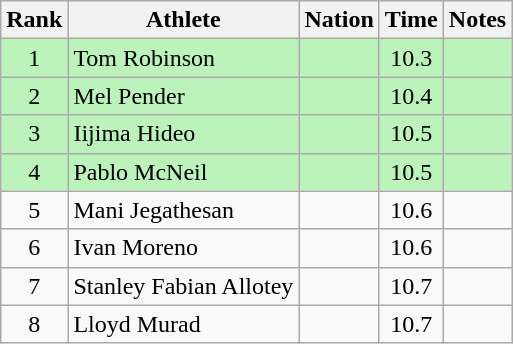<table class="wikitable sortable" style="text-align:center">
<tr>
<th>Rank</th>
<th>Athlete</th>
<th>Nation</th>
<th>Time</th>
<th>Notes</th>
</tr>
<tr bgcolor=bbf3bb>
<td>1</td>
<td align=left>Tom Robinson</td>
<td align=left></td>
<td>10.3</td>
<td></td>
</tr>
<tr bgcolor=bbf3bb>
<td>2</td>
<td align=left>Mel Pender</td>
<td align=left></td>
<td>10.4</td>
<td></td>
</tr>
<tr bgcolor=bbf3bb>
<td>3</td>
<td align=left>Iijima Hideo</td>
<td align=left></td>
<td>10.5</td>
<td></td>
</tr>
<tr bgcolor=bbf3bb>
<td>4</td>
<td align=left>Pablo McNeil</td>
<td align=left></td>
<td>10.5</td>
<td></td>
</tr>
<tr>
<td>5</td>
<td align=left>Mani Jegathesan</td>
<td align=left></td>
<td>10.6</td>
<td></td>
</tr>
<tr>
<td>6</td>
<td align=left>Ivan Moreno</td>
<td align=left></td>
<td>10.6</td>
<td></td>
</tr>
<tr>
<td>7</td>
<td align=left>Stanley Fabian Allotey</td>
<td align=left></td>
<td>10.7</td>
<td></td>
</tr>
<tr>
<td>8</td>
<td align=left>Lloyd Murad</td>
<td align=left></td>
<td>10.7</td>
<td></td>
</tr>
</table>
